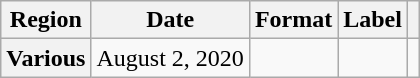<table class="wikitable plainrowheaders">
<tr>
<th scope="col">Region</th>
<th scope="col">Date</th>
<th scope="col">Format</th>
<th scope="col">Label</th>
<th scope="col"></th>
</tr>
<tr>
<th scope="row" rowspan="2">Various</th>
<td>August 2, 2020</td>
<td></td>
<td rowspan="2"></td>
<td align="center"></td>
</tr>
</table>
